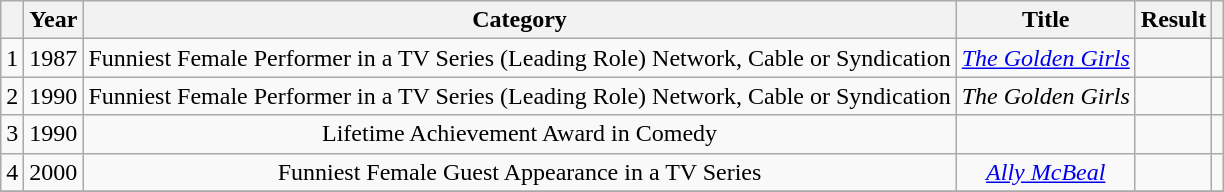<table class="wikitable" style="text-align:center;">
<tr>
<th scope="col"></th>
<th scope="col">Year</th>
<th scope="col">Category</th>
<th scope="col">Title</th>
<th scope="col">Result</th>
<th scope="col"></th>
</tr>
<tr>
<td>1</td>
<td>1987</td>
<td>Funniest Female Performer in a TV Series (Leading Role) Network, Cable or Syndication</td>
<td><em><a href='#'>The Golden Girls</a></em></td>
<td></td>
<td></td>
</tr>
<tr>
<td>2</td>
<td>1990</td>
<td>Funniest Female Performer in a TV Series (Leading Role) Network, Cable or Syndication</td>
<td><em>The Golden Girls</em></td>
<td></td>
<td></td>
</tr>
<tr>
<td>3</td>
<td>1990</td>
<td>Lifetime Achievement Award in Comedy</td>
<td></td>
<td></td>
<td></td>
</tr>
<tr>
<td>4</td>
<td>2000</td>
<td>Funniest Female Guest Appearance in a TV Series</td>
<td><em><a href='#'>Ally McBeal</a></em></td>
<td></td>
<td></td>
</tr>
<tr>
</tr>
</table>
